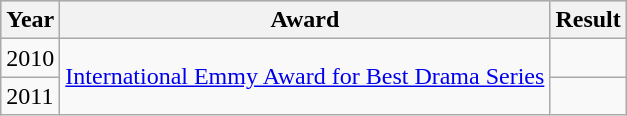<table class="wikitable">
<tr style="background:#ccc; text-align:center;">
<th>Year</th>
<th>Award</th>
<th>Result</th>
</tr>
<tr>
<td>2010</td>
<td rowspan="2"><a href='#'>International Emmy Award for Best Drama Series</a></td>
<td></td>
</tr>
<tr>
<td>2011</td>
<td></td>
</tr>
</table>
